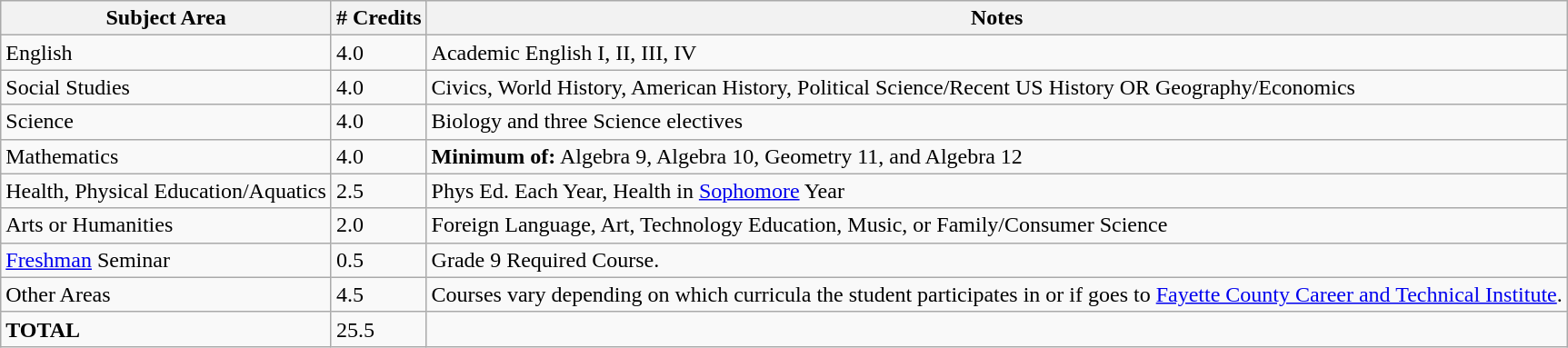<table class="wikitable">
<tr>
<th>Subject Area</th>
<th># Credits</th>
<th>Notes</th>
</tr>
<tr>
<td>English</td>
<td>4.0</td>
<td>Academic English I, II, III, IV</td>
</tr>
<tr>
<td>Social Studies</td>
<td>4.0</td>
<td>Civics, World History, American History, Political Science/Recent US History OR Geography/Economics</td>
</tr>
<tr>
<td>Science</td>
<td>4.0</td>
<td>Biology and three Science electives</td>
</tr>
<tr>
<td>Mathematics</td>
<td>4.0</td>
<td><strong>Minimum of:</strong> Algebra 9, Algebra 10, Geometry 11, and Algebra 12</td>
</tr>
<tr>
<td>Health, Physical Education/Aquatics</td>
<td>2.5</td>
<td>Phys Ed. Each Year, Health in <a href='#'>Sophomore</a> Year</td>
</tr>
<tr>
<td>Arts or Humanities</td>
<td>2.0</td>
<td>Foreign Language, Art, Technology Education, Music, or Family/Consumer Science</td>
</tr>
<tr>
<td><a href='#'>Freshman</a> Seminar</td>
<td>0.5</td>
<td>Grade 9 Required Course.</td>
</tr>
<tr>
<td>Other Areas</td>
<td>4.5</td>
<td>Courses vary depending on which curricula the student participates in or if goes to <a href='#'>Fayette County Career and Technical Institute</a>.</td>
</tr>
<tr>
<td><strong>TOTAL</strong></td>
<td>25.5</td>
</tr>
</table>
